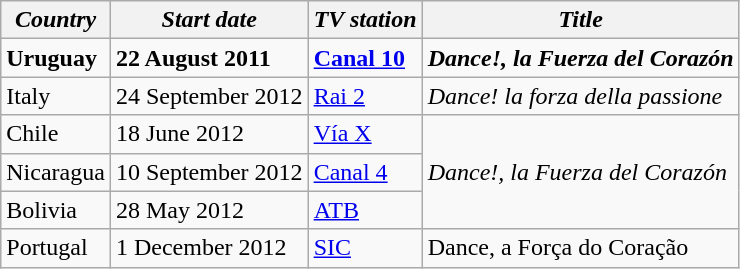<table class="wikitable">
<tr>
<th><em>Country</em></th>
<th><em>Start date</em></th>
<th><em>TV station</em></th>
<th><em>Title</em></th>
</tr>
<tr>
<td><strong>Uruguay</strong></td>
<td><strong>22 August 2011</strong></td>
<td><strong><a href='#'>Canal 10</a></strong></td>
<td><strong><em>Dance!, la Fuerza del Corazón</em></strong></td>
</tr>
<tr>
<td>Italy</td>
<td>24 September 2012</td>
<td><a href='#'>Rai 2</a></td>
<td><em>Dance! la forza della passione</em></td>
</tr>
<tr>
<td>Chile</td>
<td>18 June 2012</td>
<td><a href='#'>Vía X</a></td>
<td rowspan="3"><em>Dance!, la Fuerza del Corazón</em></td>
</tr>
<tr>
<td>Nicaragua</td>
<td>10 September 2012</td>
<td><a href='#'>Canal 4</a></td>
</tr>
<tr>
<td>Bolivia</td>
<td>28 May 2012</td>
<td><a href='#'>ATB</a></td>
</tr>
<tr>
<td>Portugal</td>
<td>1 December 2012</td>
<td><a href='#'>SIC</a></td>
<td>Dance, a Força do Coração</td>
</tr>
</table>
